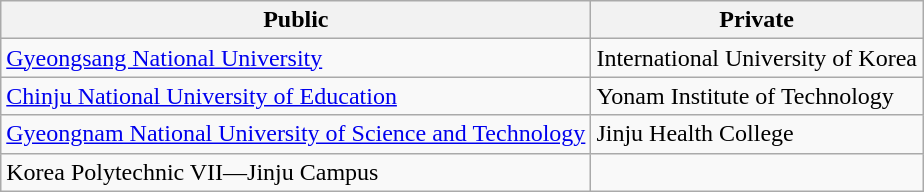<table class="wikitable">
<tr>
<th>Public</th>
<th>Private</th>
</tr>
<tr>
<td><a href='#'>Gyeongsang National University</a></td>
<td>International University of Korea</td>
</tr>
<tr>
<td><a href='#'>Chinju National University of Education</a></td>
<td>Yonam Institute of Technology</td>
</tr>
<tr>
<td><a href='#'>Gyeongnam National University of Science and Technology</a></td>
<td>Jinju Health College</td>
</tr>
<tr>
<td>Korea Polytechnic VII—Jinju Campus</td>
<td></td>
</tr>
</table>
